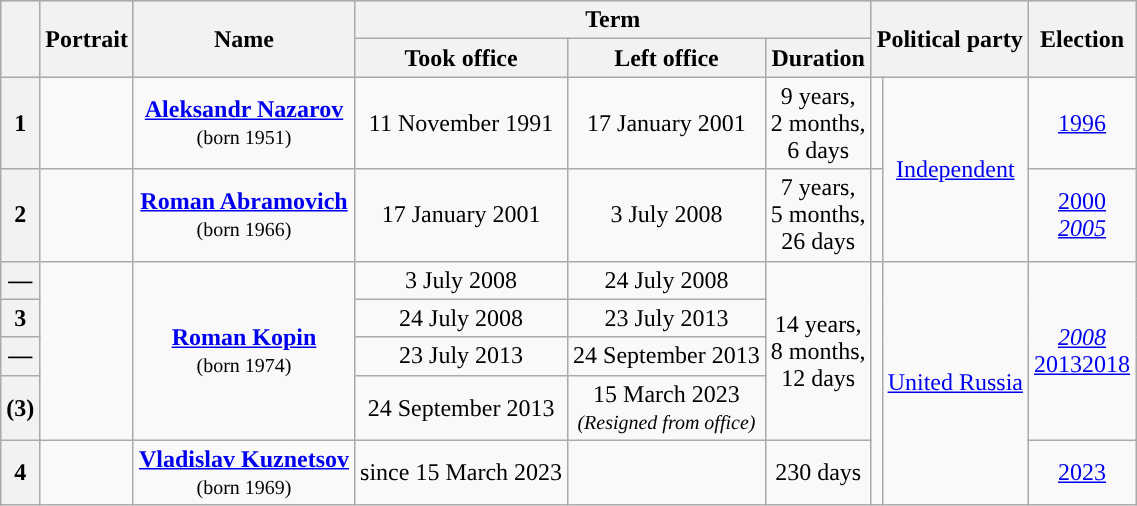<table class="wikitable" style="text-align:center">
<tr style="background:#cccccc" bgcolor=#E6E6AA>
<th rowspan="2"></th>
<th rowspan="2">Portrait</th>
<th rowspan="2">Name<br></th>
<th colspan="3">Term</th>
<th colspan="2" rowspan="2">Political party</th>
<th rowspan="2">Election</th>
</tr>
<tr>
<th>Took office</th>
<th>Left office</th>
<th>Duration</th>
</tr>
<tr>
<th>1</th>
<td></td>
<td><strong><a href='#'>Aleksandr Nazarov</a></strong><br><small>(born 1951)</small></td>
<td>11 November 1991</td>
<td>17 January 2001</td>
<td>9 years,<br>2 months,<br>6 days</td>
<td style="background: "></td>
<td rowspan="2"><a href='#'>Independent</a></td>
<td><a href='#'>1996</a></td>
</tr>
<tr>
<th>2</th>
<td></td>
<td><strong><a href='#'>Roman Abramovich</a></strong><br><small>(born 1966)</small></td>
<td>17 January 2001</td>
<td>3 July 2008</td>
<td>7 years,<br>5 months,<br>26 days</td>
<td style="background: "></td>
<td><a href='#'>2000</a><br><em><a href='#'>2005</a></em></td>
</tr>
<tr>
<th>—</th>
<td rowspan="4"></td>
<td rowspan="4"><strong><a href='#'>Roman Kopin</a></strong><br><small>(born 1974)</small></td>
<td>3 July 2008</td>
<td>24 July 2008</td>
<td rowspan="4">14 years,<br>8 months,<br>12 days</td>
<td rowspan="5;" style="background: "></td>
<td rowspan="5"><a href='#'>United Russia</a></td>
<td rowspan="4"><em><a href='#'>2008</a></em><br><a href='#'>2013</a><a href='#'>2018</a></td>
</tr>
<tr>
<th>3</th>
<td>24 July 2008</td>
<td>23 July 2013</td>
</tr>
<tr>
<th>—</th>
<td>23 July 2013</td>
<td>24 September 2013</td>
</tr>
<tr>
<th>(3)</th>
<td>24 September 2013</td>
<td>15 March 2023<br><small><em>(Resigned from office)</em></small></td>
</tr>
<tr>
<th>4</th>
<td></td>
<td><strong><a href='#'>Vladislav Kuznetsov</a></strong><br><small>(born 1969)</small></td>
<td>since 15 March 2023</td>
<td></td>
<td>230 days</td>
<td><a href='#'>2023</a></td>
</tr>
</table>
